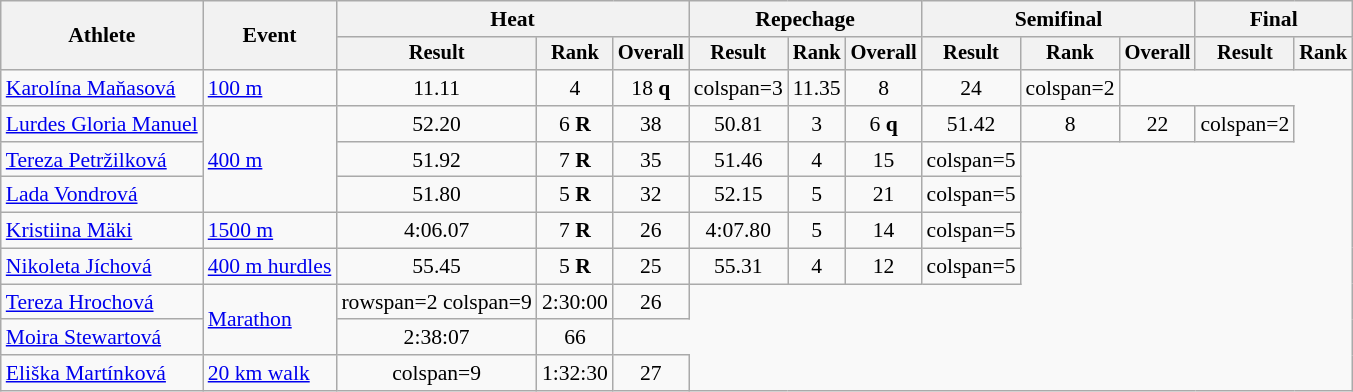<table class="wikitable" style="font-size:90%">
<tr>
<th rowspan="2">Athlete</th>
<th rowspan="2">Event</th>
<th colspan="3">Heat</th>
<th colspan="3">Repechage</th>
<th colspan="3">Semifinal</th>
<th colspan="2">Final</th>
</tr>
<tr style="font-size:95%">
<th>Result</th>
<th>Rank</th>
<th>Overall</th>
<th>Result</th>
<th>Rank</th>
<th>Overall</th>
<th>Result</th>
<th>Rank</th>
<th>Overall</th>
<th>Result</th>
<th>Rank</th>
</tr>
<tr align=center>
<td align=left><a href='#'>Karolína Maňasová</a></td>
<td align=left><a href='#'>100 m</a></td>
<td>11.11 <strong></strong></td>
<td>4</td>
<td>18 <strong>q</strong></td>
<td>colspan=3 </td>
<td>11.35</td>
<td>8</td>
<td>24</td>
<td>colspan=2 </td>
</tr>
<tr align=center>
<td align=left><a href='#'>Lurdes Gloria Manuel</a></td>
<td align=left  rowspan=3><a href='#'>400 m</a></td>
<td>52.20</td>
<td>6 <strong>R</strong></td>
<td>38</td>
<td>50.81</td>
<td>3</td>
<td>6 <strong>q</strong></td>
<td>51.42</td>
<td>8</td>
<td>22</td>
<td>colspan=2 </td>
</tr>
<tr align=center>
<td align=left><a href='#'>Tereza Petržilková</a></td>
<td>51.92</td>
<td>7 <strong>R</strong></td>
<td>35</td>
<td>51.46 <strong></strong></td>
<td>4</td>
<td>15</td>
<td>colspan=5 </td>
</tr>
<tr align=center>
<td align=left><a href='#'>Lada Vondrová</a></td>
<td>51.80</td>
<td>5 <strong>R</strong></td>
<td>32</td>
<td>52.15</td>
<td>5</td>
<td>21</td>
<td>colspan=5 </td>
</tr>
<tr align=center>
<td align=left><a href='#'>Kristiina Mäki</a></td>
<td align=left><a href='#'>1500 m</a></td>
<td>4:06.07</td>
<td>7 <strong>R</strong></td>
<td>26</td>
<td>4:07.80</td>
<td>5</td>
<td>14</td>
<td>colspan=5 </td>
</tr>
<tr align=center>
<td align=left><a href='#'>Nikoleta Jíchová</a></td>
<td align=left><a href='#'>400 m hurdles</a></td>
<td>55.45</td>
<td>5 <strong>R</strong></td>
<td>25</td>
<td>55.31</td>
<td>4</td>
<td>12</td>
<td>colspan=5 </td>
</tr>
<tr align=center>
<td align=left><a href='#'>Tereza Hrochová</a></td>
<td align=left rowspan=2><a href='#'>Marathon</a></td>
<td>rowspan=2 colspan=9 </td>
<td>2:30:00</td>
<td>26</td>
</tr>
<tr align=center>
<td align=left><a href='#'>Moira Stewartová</a></td>
<td>2:38:07 <strong></strong></td>
<td>66</td>
</tr>
<tr align=center>
<td align=left><a href='#'>Eliška Martínková</a></td>
<td align=left><a href='#'>20 km walk</a></td>
<td>colspan=9 </td>
<td>1:32:30</td>
<td>27</td>
</tr>
</table>
